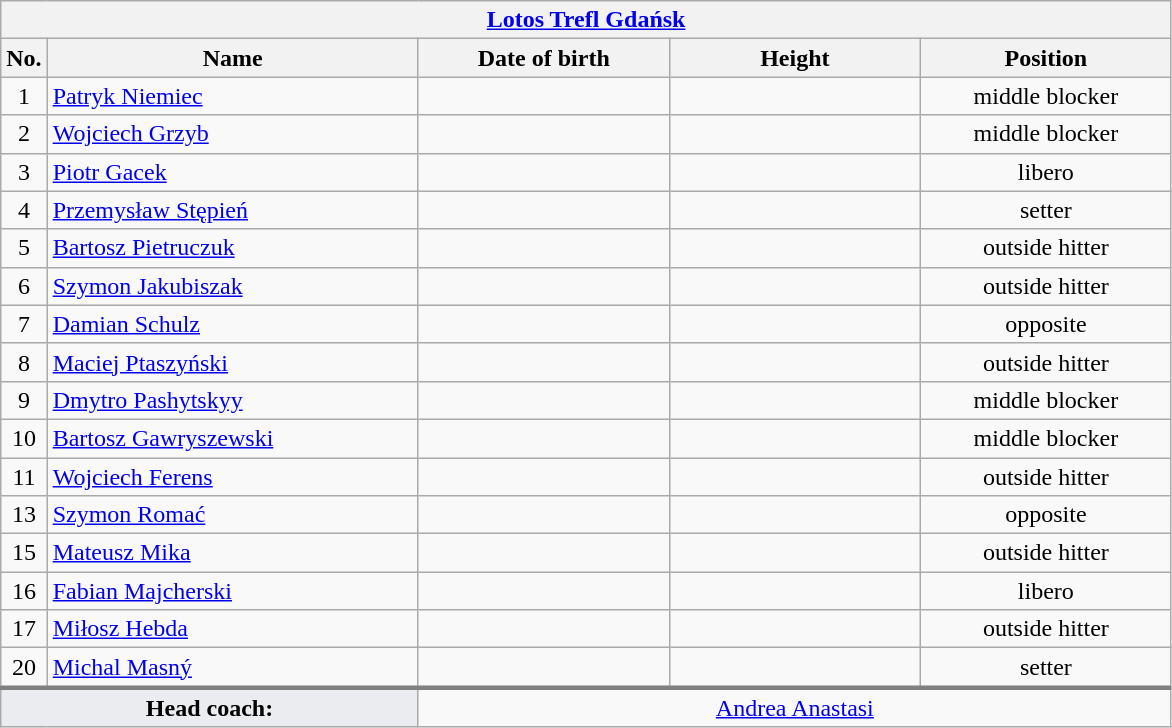<table class="wikitable collapsible collapsed" style="font-size:100%; text-align:center">
<tr>
<th colspan=5 style="width:30em"><a href='#'>Lotos Trefl Gdańsk</a></th>
</tr>
<tr>
<th>No.</th>
<th style="width:15em">Name</th>
<th style="width:10em">Date of birth</th>
<th style="width:10em">Height</th>
<th style="width:10em">Position</th>
</tr>
<tr>
<td>1</td>
<td align=left> <a href='#'>Patryk Niemiec</a></td>
<td align=right></td>
<td></td>
<td>middle blocker</td>
</tr>
<tr>
<td>2</td>
<td align=left> <a href='#'>Wojciech Grzyb</a></td>
<td align=right></td>
<td></td>
<td>middle blocker</td>
</tr>
<tr>
<td>3</td>
<td align=left> <a href='#'>Piotr Gacek</a></td>
<td align=right></td>
<td></td>
<td>libero</td>
</tr>
<tr>
<td>4</td>
<td align=left> <a href='#'>Przemysław Stępień</a></td>
<td align=right></td>
<td></td>
<td>setter</td>
</tr>
<tr>
<td>5</td>
<td align=left> <a href='#'>Bartosz Pietruczuk</a></td>
<td align=right></td>
<td></td>
<td>outside hitter</td>
</tr>
<tr>
<td>6</td>
<td align=left> <a href='#'>Szymon Jakubiszak</a></td>
<td align=right></td>
<td></td>
<td>outside hitter</td>
</tr>
<tr>
<td>7</td>
<td align=left> <a href='#'>Damian Schulz</a></td>
<td align=right></td>
<td></td>
<td>opposite</td>
</tr>
<tr>
<td>8</td>
<td align=left> <a href='#'>Maciej Ptaszyński</a></td>
<td align=right></td>
<td></td>
<td>outside hitter</td>
</tr>
<tr>
<td>9</td>
<td align=left> <a href='#'>Dmytro Pashytskyy</a></td>
<td align=right></td>
<td></td>
<td>middle blocker</td>
</tr>
<tr>
<td>10</td>
<td align=left> <a href='#'>Bartosz Gawryszewski</a></td>
<td align=right></td>
<td></td>
<td>middle blocker</td>
</tr>
<tr>
<td>11</td>
<td align=left> <a href='#'>Wojciech Ferens</a></td>
<td align=right></td>
<td></td>
<td>outside hitter</td>
</tr>
<tr>
<td>13</td>
<td align=left> <a href='#'>Szymon Romać</a></td>
<td align=right></td>
<td></td>
<td>opposite</td>
</tr>
<tr>
<td>15</td>
<td align=left> <a href='#'>Mateusz Mika</a></td>
<td align=right></td>
<td></td>
<td>outside hitter</td>
</tr>
<tr>
<td>16</td>
<td align=left> <a href='#'>Fabian Majcherski</a></td>
<td align=right></td>
<td></td>
<td>libero</td>
</tr>
<tr>
<td>17</td>
<td align=left> <a href='#'>Miłosz Hebda</a></td>
<td align=right></td>
<td></td>
<td>outside hitter</td>
</tr>
<tr>
<td>20</td>
<td align=left> <a href='#'>Michal Masný</a></td>
<td align=right></td>
<td></td>
<td>setter</td>
</tr>
<tr style="border-top: 3px solid grey">
<td colspan=2 style="background:#EAECF0"><strong>Head coach:</strong></td>
<td colspan=3> <a href='#'>Andrea Anastasi</a></td>
</tr>
</table>
